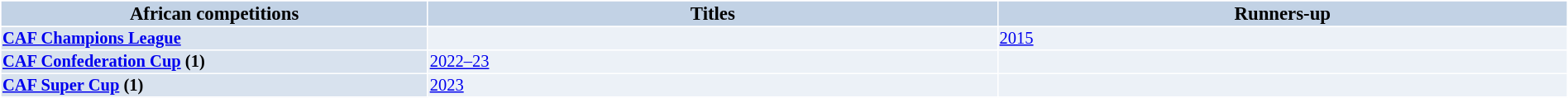<table width=100% style="background: #a4k5v9; border: 1px #aaa solid; border-collapse: collapse; border-color: white; color:black; font-size: 95%;" border="1" cellspacing="0">
<tr bgcolor="#c2d2e5">
<th width=27%><strong>African competitions</strong></th>
<th width=36%><strong>Titles</strong></th>
<th width=36%><strong>Runners-up</strong></th>
</tr>
<tr style="font-size: 90%;">
</tr>
<tr style="font-size: 90%;">
<td bgcolor="#d8e2ee"><strong><a href='#'>CAF Champions League</a></strong></td>
<td bgcolor="#ecf1f7"></td>
<td bgcolor="#ecf1f7"><a href='#'>2015</a></td>
</tr>
<tr style="font-size: 90%;">
<td bgcolor="#d8e2ee"><strong><a href='#'>CAF Confederation Cup</a> (1)</strong></td>
<td bgcolor="#ecf1f7"><a href='#'>2022–23</a></td>
<td bgcolor="#ecf1f7"></td>
</tr>
<tr style="font-size: 90%;">
<td bgcolor="#d8e2ee"><strong><a href='#'>CAF Super Cup</a> (1)</strong></td>
<td bgcolor="#ecf1f7"><a href='#'>2023</a></td>
<td bgcolor="#ecf1f7"></td>
</tr>
<tr style="font-size: 90%;">
</tr>
</table>
